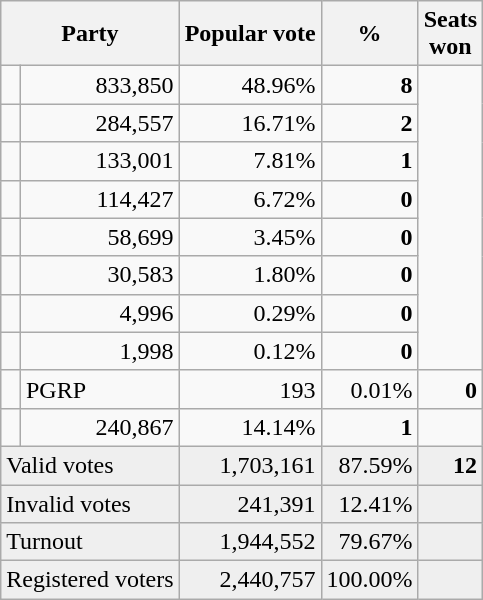<table class=wikitable style="text-align:right">
<tr>
<th colspan=2>Party</th>
<th>Popular vote</th>
<th>%</th>
<th>Seats<br>won</th>
</tr>
<tr>
<td></td>
<td>833,850</td>
<td>48.96%</td>
<td><strong>8</strong></td>
</tr>
<tr>
<td></td>
<td>284,557</td>
<td>16.71%</td>
<td><strong>2</strong></td>
</tr>
<tr>
<td></td>
<td>133,001</td>
<td>7.81%</td>
<td><strong>1</strong></td>
</tr>
<tr>
<td></td>
<td>114,427</td>
<td>6.72%</td>
<td><strong>0</strong></td>
</tr>
<tr>
<td></td>
<td>58,699</td>
<td>3.45%</td>
<td><strong>0</strong></td>
</tr>
<tr>
<td></td>
<td>30,583</td>
<td>1.80%</td>
<td><strong>0</strong></td>
</tr>
<tr>
<td></td>
<td>4,996</td>
<td>0.29%</td>
<td><strong>0</strong></td>
</tr>
<tr>
<td></td>
<td>1,998</td>
<td>0.12%</td>
<td><strong>0</strong></td>
</tr>
<tr>
<td></td>
<td align=left>PGRP</td>
<td>193</td>
<td>0.01%</td>
<td><strong>0</strong></td>
</tr>
<tr>
<td></td>
<td>240,867</td>
<td>14.14%</td>
<td><strong>1</strong></td>
</tr>
<tr bgcolor=#efefef>
<td align=left colspan=2>Valid votes</td>
<td>1,703,161</td>
<td>87.59%</td>
<td><strong>12</strong></td>
</tr>
<tr bgcolor=#efefef>
<td align=left colspan=2>Invalid votes</td>
<td>241,391</td>
<td>12.41%</td>
<td></td>
</tr>
<tr bgcolor=#efefef>
<td align=left colspan=2>Turnout</td>
<td>1,944,552</td>
<td>79.67%</td>
<td></td>
</tr>
<tr bgcolor=#efefef>
<td align=left colspan=2>Registered voters</td>
<td>2,440,757</td>
<td>100.00%</td>
<td></td>
</tr>
</table>
